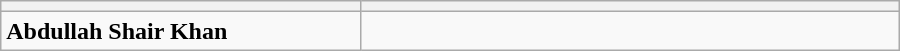<table class="wikitable" border="1" align="center" width="600px">
<tr>
<th width="40%"></th>
<th width="60%"></th>
</tr>
<tr>
<td><strong>Abdullah Shair Khan</strong></td>
<td></td>
</tr>
</table>
